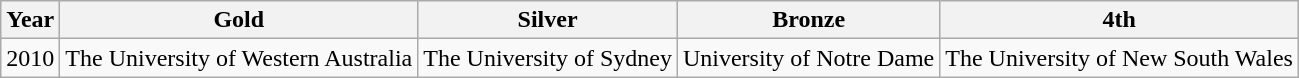<table class="wikitable">
<tr>
<th>Year</th>
<th>Gold</th>
<th>Silver</th>
<th>Bronze</th>
<th>4th</th>
</tr>
<tr>
<td>2010</td>
<td>The University of Western Australia</td>
<td>The University of Sydney</td>
<td>University of Notre Dame</td>
<td>The University of New South Wales</td>
</tr>
</table>
